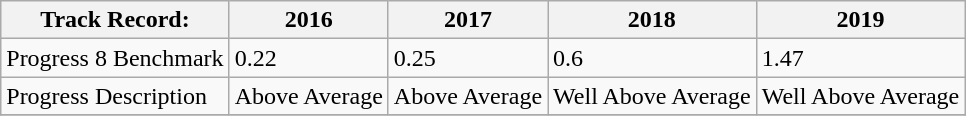<table class="wikitable">
<tr>
<th>Track Record:</th>
<th>2016</th>
<th>2017</th>
<th>2018</th>
<th>2019</th>
</tr>
<tr>
<td>Progress 8 Benchmark</td>
<td>0.22</td>
<td>0.25</td>
<td>0.6</td>
<td>1.47</td>
</tr>
<tr>
<td>Progress Description</td>
<td>Above Average</td>
<td>Above Average</td>
<td>Well Above Average</td>
<td>Well Above Average</td>
</tr>
<tr>
</tr>
</table>
